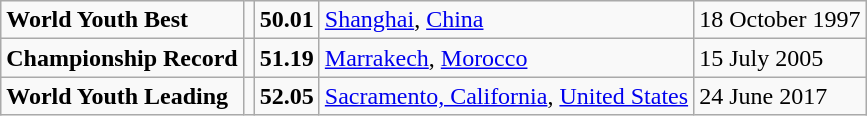<table class="wikitable">
<tr>
<td><strong>World Youth Best</strong></td>
<td></td>
<td><strong>50.01</strong></td>
<td><a href='#'>Shanghai</a>, <a href='#'>China</a></td>
<td>18 October 1997</td>
</tr>
<tr>
<td><strong>Championship Record</strong></td>
<td></td>
<td><strong>51.19</strong></td>
<td><a href='#'>Marrakech</a>, <a href='#'>Morocco</a></td>
<td>15 July 2005</td>
</tr>
<tr>
<td><strong>World Youth Leading</strong></td>
<td></td>
<td><strong>52.05</strong></td>
<td><a href='#'>Sacramento, California</a>, <a href='#'>United States</a></td>
<td>24 June 2017</td>
</tr>
</table>
